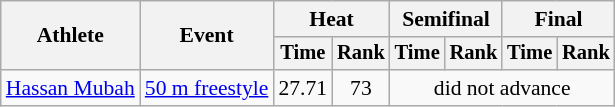<table class=wikitable style="font-size:90%">
<tr>
<th rowspan="2">Athlete</th>
<th rowspan="2">Event</th>
<th colspan="2">Heat</th>
<th colspan="2">Semifinal</th>
<th colspan="2">Final</th>
</tr>
<tr style="font-size:95%">
<th>Time</th>
<th>Rank</th>
<th>Time</th>
<th>Rank</th>
<th>Time</th>
<th>Rank</th>
</tr>
<tr align=center>
<td align=left><a href='#'>Hassan Mubah</a></td>
<td align=left><a href='#'>50 m freestyle</a></td>
<td>27.71</td>
<td>73</td>
<td colspan="4">did not advance</td>
</tr>
</table>
